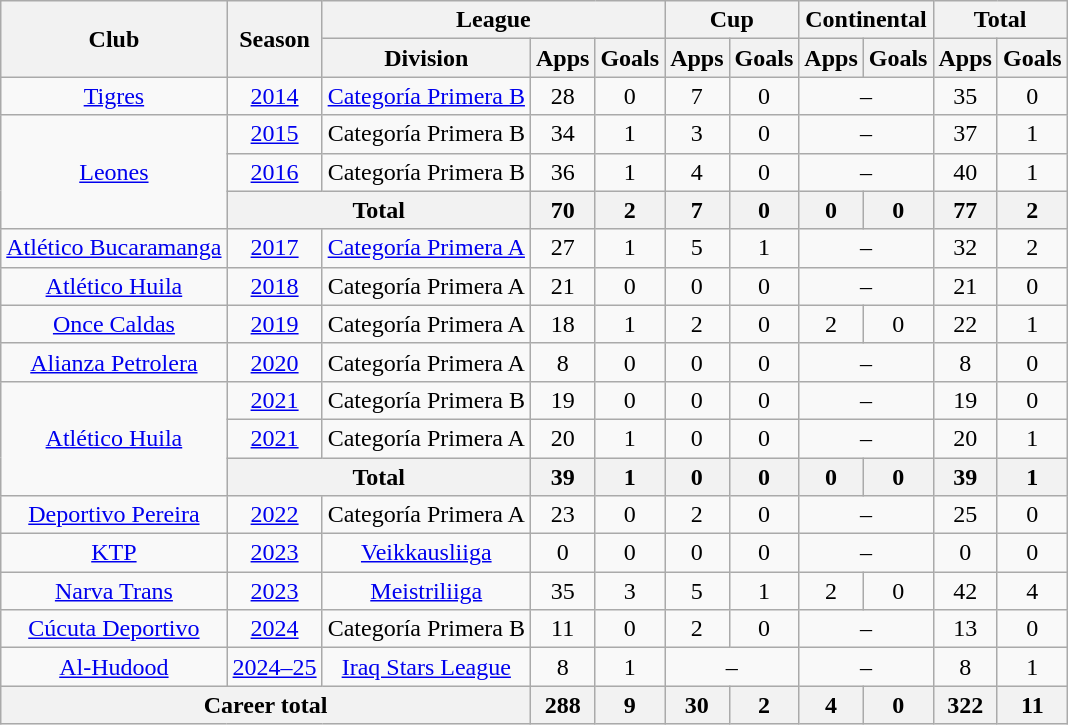<table class="wikitable" style="text-align:center">
<tr>
<th rowspan="2">Club</th>
<th rowspan="2">Season</th>
<th colspan="3">League</th>
<th colspan="2">Cup</th>
<th colspan="2">Continental</th>
<th colspan="2">Total</th>
</tr>
<tr>
<th>Division</th>
<th>Apps</th>
<th>Goals</th>
<th>Apps</th>
<th>Goals</th>
<th>Apps</th>
<th>Goals</th>
<th>Apps</th>
<th>Goals</th>
</tr>
<tr>
<td><a href='#'>Tigres</a></td>
<td><a href='#'>2014</a></td>
<td><a href='#'>Categoría Primera B</a></td>
<td>28</td>
<td>0</td>
<td>7</td>
<td>0</td>
<td colspan=2>–</td>
<td>35</td>
<td>0</td>
</tr>
<tr>
<td rowspan=3><a href='#'>Leones</a></td>
<td><a href='#'>2015</a></td>
<td>Categoría Primera B</td>
<td>34</td>
<td>1</td>
<td>3</td>
<td>0</td>
<td colspan=2>–</td>
<td>37</td>
<td>1</td>
</tr>
<tr>
<td><a href='#'>2016</a></td>
<td>Categoría Primera B</td>
<td>36</td>
<td>1</td>
<td>4</td>
<td>0</td>
<td colspan=2>–</td>
<td>40</td>
<td>1</td>
</tr>
<tr>
<th colspan=2>Total</th>
<th>70</th>
<th>2</th>
<th>7</th>
<th>0</th>
<th>0</th>
<th>0</th>
<th>77</th>
<th>2</th>
</tr>
<tr>
<td><a href='#'>Atlético Bucaramanga</a></td>
<td><a href='#'>2017</a></td>
<td><a href='#'>Categoría Primera A</a></td>
<td>27</td>
<td>1</td>
<td>5</td>
<td>1</td>
<td colspan=2>–</td>
<td>32</td>
<td>2</td>
</tr>
<tr>
<td><a href='#'>Atlético Huila</a></td>
<td><a href='#'>2018</a></td>
<td>Categoría Primera A</td>
<td>21</td>
<td>0</td>
<td>0</td>
<td>0</td>
<td colspan=2>–</td>
<td>21</td>
<td>0</td>
</tr>
<tr>
<td><a href='#'>Once Caldas</a></td>
<td><a href='#'>2019</a></td>
<td>Categoría Primera A</td>
<td>18</td>
<td>1</td>
<td>2</td>
<td>0</td>
<td>2</td>
<td>0</td>
<td>22</td>
<td>1</td>
</tr>
<tr>
<td><a href='#'>Alianza Petrolera</a></td>
<td><a href='#'>2020</a></td>
<td>Categoría Primera A</td>
<td>8</td>
<td>0</td>
<td>0</td>
<td>0</td>
<td colspan=2>–</td>
<td>8</td>
<td>0</td>
</tr>
<tr>
<td rowspan=3><a href='#'>Atlético Huila</a></td>
<td><a href='#'>2021</a></td>
<td>Categoría Primera B</td>
<td>19</td>
<td>0</td>
<td>0</td>
<td>0</td>
<td colspan=2>–</td>
<td>19</td>
<td>0</td>
</tr>
<tr>
<td><a href='#'>2021</a></td>
<td>Categoría Primera A</td>
<td>20</td>
<td>1</td>
<td>0</td>
<td>0</td>
<td colspan=2>–</td>
<td>20</td>
<td>1</td>
</tr>
<tr>
<th colspan=2>Total</th>
<th>39</th>
<th>1</th>
<th>0</th>
<th>0</th>
<th>0</th>
<th>0</th>
<th>39</th>
<th>1</th>
</tr>
<tr>
<td><a href='#'>Deportivo Pereira</a></td>
<td><a href='#'>2022</a></td>
<td>Categoría Primera A</td>
<td>23</td>
<td>0</td>
<td>2</td>
<td>0</td>
<td colspan=2>–</td>
<td>25</td>
<td>0</td>
</tr>
<tr>
<td><a href='#'>KTP</a></td>
<td><a href='#'>2023</a></td>
<td><a href='#'>Veikkausliiga</a></td>
<td>0</td>
<td>0</td>
<td>0</td>
<td>0</td>
<td colspan=2>–</td>
<td>0</td>
<td>0</td>
</tr>
<tr>
<td><a href='#'>Narva Trans</a></td>
<td><a href='#'>2023</a></td>
<td><a href='#'>Meistriliiga</a></td>
<td>35</td>
<td>3</td>
<td>5</td>
<td>1</td>
<td>2</td>
<td>0</td>
<td>42</td>
<td>4</td>
</tr>
<tr>
<td><a href='#'>Cúcuta Deportivo</a></td>
<td><a href='#'>2024</a></td>
<td>Categoría Primera B</td>
<td>11</td>
<td>0</td>
<td>2</td>
<td>0</td>
<td colspan=2>–</td>
<td>13</td>
<td>0</td>
</tr>
<tr>
<td><a href='#'>Al-Hudood</a></td>
<td><a href='#'>2024–25</a></td>
<td><a href='#'>Iraq Stars League</a></td>
<td>8</td>
<td>1</td>
<td colspan=2>–</td>
<td colspan=2>–</td>
<td>8</td>
<td>1</td>
</tr>
<tr>
<th colspan="3">Career total</th>
<th>288</th>
<th>9</th>
<th>30</th>
<th>2</th>
<th>4</th>
<th>0</th>
<th>322</th>
<th>11</th>
</tr>
</table>
